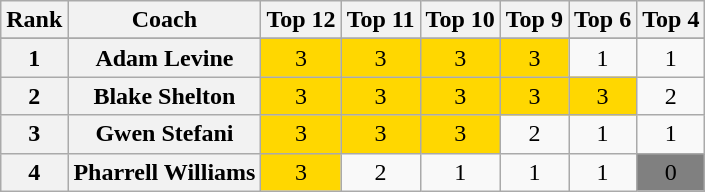<table class="wikitable" style="text-align:center">
<tr>
<th>Rank</th>
<th>Coach</th>
<th>Top 12</th>
<th>Top 11</th>
<th>Top 10</th>
<th>Top 9</th>
<th>Top 6</th>
<th>Top 4</th>
</tr>
<tr>
</tr>
<tr>
<th>1</th>
<th>Adam Levine</th>
<td style="background:gold">3</td>
<td style="background:gold">3</td>
<td style="background:gold">3</td>
<td style="background:gold">3</td>
<td>1</td>
<td>1</td>
</tr>
<tr>
<th>2</th>
<th>Blake Shelton</th>
<td style="background:gold">3</td>
<td style="background:gold">3</td>
<td style="background:gold">3</td>
<td style="background:gold">3</td>
<td style="background:gold">3</td>
<td>2</td>
</tr>
<tr>
<th>3</th>
<th>Gwen Stefani</th>
<td style="background:gold">3</td>
<td style="background:gold">3</td>
<td style="background:gold">3</td>
<td>2</td>
<td>1</td>
<td>1</td>
</tr>
<tr>
<th>4</th>
<th>Pharrell Williams</th>
<td style="background:gold">3</td>
<td>2</td>
<td>1</td>
<td>1</td>
<td>1</td>
<td style="background:grey">0</td>
</tr>
</table>
